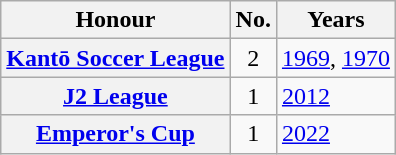<table class="wikitable plainrowheaders">
<tr>
<th scope=col>Honour</th>
<th scope=col>No.</th>
<th scope=col>Years</th>
</tr>
<tr>
<th scope=row><a href='#'>Kantō Soccer League</a></th>
<td align="center">2</td>
<td><a href='#'>1969</a>, <a href='#'>1970</a></td>
</tr>
<tr>
<th scope=row><a href='#'>J2 League</a></th>
<td align="center">1</td>
<td><a href='#'>2012</a></td>
</tr>
<tr>
<th scope=row><a href='#'>Emperor's Cup</a></th>
<td align="center">1</td>
<td><a href='#'>2022</a></td>
</tr>
</table>
